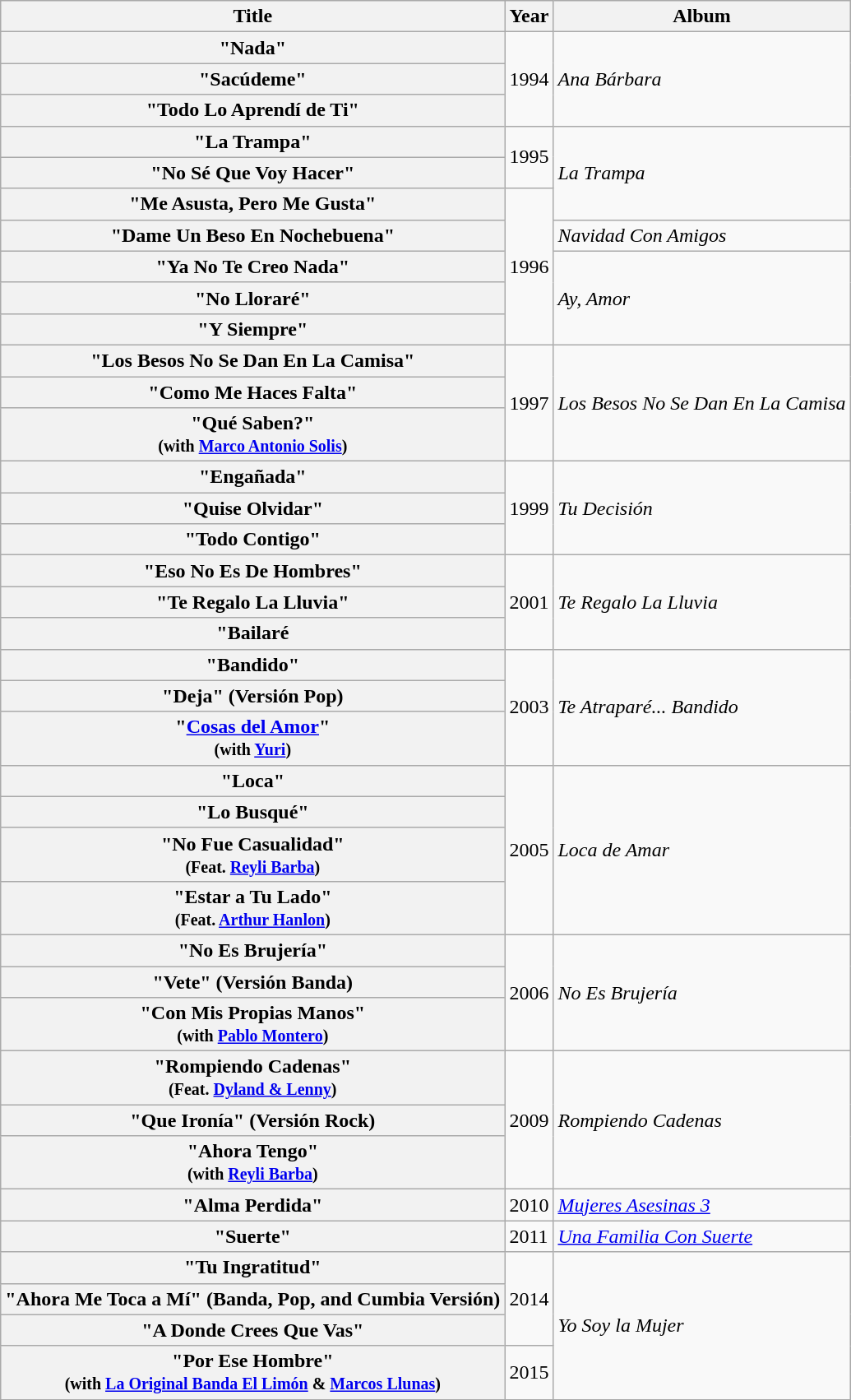<table class="wikitable plainrowheaders" style="text-aligncenter;">
<tr>
<th scope="col" style="width15em;">Title</th>
<th scope="col" style="width2em;">Year</th>
<th scope="col" style="width10em;">Album</th>
</tr>
<tr>
<th scope="row">"Nada"</th>
<td rowspan="3">1994</td>
<td rowspan="3"><em>Ana Bárbara</em></td>
</tr>
<tr>
<th scope="row">"Sacúdeme"</th>
</tr>
<tr>
<th scope="row">"Todo Lo Aprendí de Ti"</th>
</tr>
<tr>
<th scope="row">"La Trampa"</th>
<td rowspan="2">1995</td>
<td rowspan="3"><em>La Trampa</em></td>
</tr>
<tr>
<th scope="row">"No Sé Que Voy Hacer"</th>
</tr>
<tr>
<th scope="row">"Me Asusta, Pero Me Gusta"</th>
<td rowspan="5">1996</td>
</tr>
<tr>
<th scope="row">"Dame Un Beso En Nochebuena"</th>
<td><em>Navidad Con Amigos</em></td>
</tr>
<tr>
<th scope="row">"Ya No Te Creo Nada"</th>
<td rowspan="3"><em>Ay, Amor</em></td>
</tr>
<tr>
<th scope="row">"No Lloraré"</th>
</tr>
<tr>
<th scope="row">"Y Siempre"</th>
</tr>
<tr>
<th scope="row">"Los Besos No Se Dan En La Camisa"</th>
<td rowspan="3">1997</td>
<td rowspan="3"><em>Los Besos No Se Dan En La Camisa</em></td>
</tr>
<tr>
<th scope="row">"Como Me Haces Falta"</th>
</tr>
<tr>
<th scope="row">"Qué Saben?"<br><small>(with <a href='#'>Marco Antonio Solis</a>)</small></th>
</tr>
<tr>
<th scope="row">"Engañada"</th>
<td rowspan="3">1999</td>
<td rowspan="3"><em>Tu Decisión</em></td>
</tr>
<tr>
<th scope="row">"Quise Olvidar"</th>
</tr>
<tr>
<th scope="row">"Todo Contigo"</th>
</tr>
<tr>
<th scope="row">"Eso No Es De Hombres"</th>
<td rowspan="3">2001</td>
<td rowspan="3"><em>Te Regalo La Lluvia</em></td>
</tr>
<tr>
<th scope="row">"Te Regalo La Lluvia"</th>
</tr>
<tr>
<th scope="row">"Bailaré</th>
</tr>
<tr>
<th scope="row">"Bandido"</th>
<td rowspan="3">2003</td>
<td rowspan="3"><em>Te Atraparé... Bandido</em></td>
</tr>
<tr>
<th scope="row">"Deja" (Versión Pop)</th>
</tr>
<tr>
<th scope="row">"<a href='#'>Cosas del Amor</a>"<br><small>(with <a href='#'>Yuri</a>)</small></th>
</tr>
<tr>
<th scope="row">"Loca"</th>
<td rowspan="4">2005</td>
<td rowspan="4"><em>Loca de Amar</em></td>
</tr>
<tr>
<th scope="row">"Lo Busqué"</th>
</tr>
<tr>
<th scope="row">"No Fue Casualidad"<br><small>(Feat. <a href='#'>Reyli Barba</a>)</small></th>
</tr>
<tr>
<th scope="row">"Estar a Tu Lado"<br><small>(Feat. <a href='#'>Arthur Hanlon</a>)</small></th>
</tr>
<tr>
<th scope="row">"No Es Brujería"</th>
<td rowspan="3">2006</td>
<td rowspan="3"><em>No Es Brujería</em></td>
</tr>
<tr>
<th scope="row">"Vete" (Versión Banda)</th>
</tr>
<tr>
<th scope="row">"Con Mis Propias Manos"<br><small>(with <a href='#'>Pablo Montero</a>)</small></th>
</tr>
<tr>
<th scope="row">"Rompiendo Cadenas"<br><small>(Feat. <a href='#'>Dyland & Lenny</a>)</small></th>
<td rowspan="3">2009</td>
<td rowspan="3"><em>Rompiendo Cadenas</em></td>
</tr>
<tr>
<th scope="row">"Que Ironía" (Versión Rock)</th>
</tr>
<tr>
<th scope="row">"Ahora Tengo"<br><small>(with <a href='#'>Reyli Barba</a>)</small></th>
</tr>
<tr>
<th scope="row">"Alma Perdida"</th>
<td>2010</td>
<td><em><a href='#'>Mujeres Asesinas 3</a></em></td>
</tr>
<tr>
<th scope="row">"Suerte"</th>
<td>2011</td>
<td><em><a href='#'>Una Familia Con Suerte</a></em></td>
</tr>
<tr>
<th scope="row">"Tu Ingratitud"</th>
<td rowspan="3">2014</td>
<td rowspan="4"><em>Yo Soy la Mujer</em></td>
</tr>
<tr>
<th scope="row">"Ahora Me Toca a Mí" (Banda, Pop, and Cumbia Versión)</th>
</tr>
<tr>
<th scope="row">"A Donde Crees Que Vas"</th>
</tr>
<tr>
<th scope="row">"Por Ese Hombre"<br><small>(with <a href='#'>La Original Banda El Limón</a> & <a href='#'>Marcos Llunas</a>)</small></th>
<td>2015</td>
</tr>
</table>
